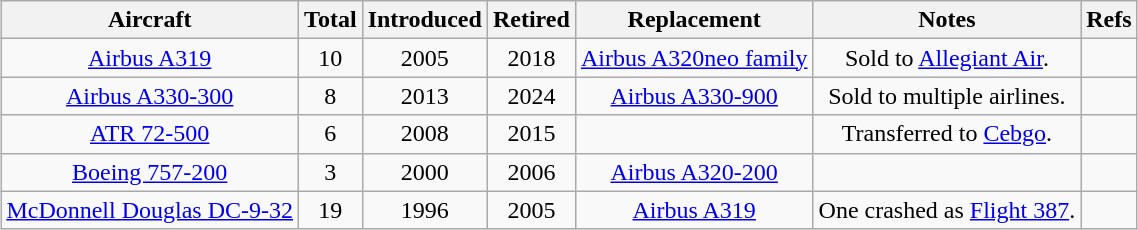<table class="wikitable" style="text-align:center;margin:auto;">
<tr>
<th>Aircraft</th>
<th>Total</th>
<th>Introduced</th>
<th>Retired</th>
<th>Replacement</th>
<th>Notes</th>
<th>Refs</th>
</tr>
<tr>
<td><a href='#'>Airbus A319</a></td>
<td>10</td>
<td>2005</td>
<td>2018</td>
<td><a href='#'>Airbus A320neo family</a></td>
<td>Sold to <a href='#'>Allegiant Air</a>.</td>
<td></td>
</tr>
<tr>
<td><a href='#'>Airbus A330-300</a></td>
<td>8</td>
<td>2013</td>
<td>2024</td>
<td><a href='#'>Airbus A330-900</a></td>
<td>Sold to multiple airlines.</td>
<td></td>
</tr>
<tr>
<td><a href='#'>ATR 72-500</a></td>
<td>6</td>
<td>2008</td>
<td>2015</td>
<td></td>
<td>Transferred to <a href='#'>Cebgo</a>.</td>
<td></td>
</tr>
<tr>
<td><a href='#'>Boeing 757-200</a></td>
<td>3</td>
<td>2000</td>
<td>2006</td>
<td><a href='#'>Airbus A320-200</a></td>
<td></td>
<td></td>
</tr>
<tr>
<td><a href='#'>McDonnell Douglas DC-9-32</a></td>
<td>19</td>
<td>1996</td>
<td>2005</td>
<td><a href='#'>Airbus A319</a></td>
<td>One crashed as <a href='#'>Flight 387</a>.</td>
<td></td>
</tr>
</table>
